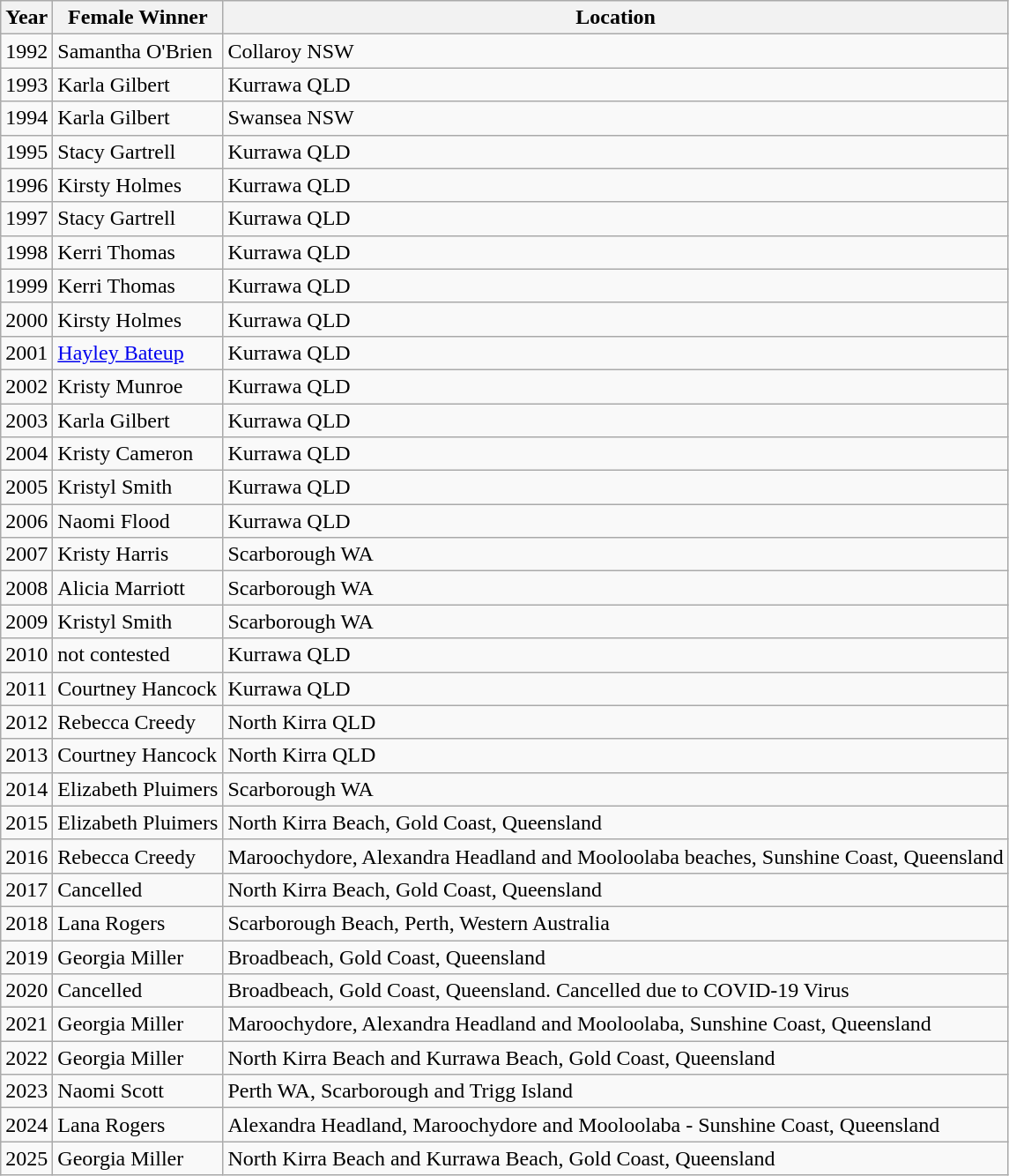<table class="wikitable">
<tr>
<th>Year</th>
<th>Female Winner</th>
<th>Location</th>
</tr>
<tr>
<td>1992</td>
<td>Samantha O'Brien</td>
<td>Collaroy NSW</td>
</tr>
<tr>
<td>1993</td>
<td>Karla Gilbert</td>
<td>Kurrawa QLD</td>
</tr>
<tr>
<td>1994</td>
<td>Karla Gilbert</td>
<td>Swansea NSW</td>
</tr>
<tr>
<td>1995</td>
<td>Stacy Gartrell</td>
<td>Kurrawa QLD</td>
</tr>
<tr>
<td>1996</td>
<td>Kirsty Holmes</td>
<td>Kurrawa QLD</td>
</tr>
<tr>
<td>1997</td>
<td>Stacy Gartrell</td>
<td>Kurrawa QLD</td>
</tr>
<tr>
<td>1998</td>
<td>Kerri Thomas</td>
<td>Kurrawa QLD</td>
</tr>
<tr>
<td>1999</td>
<td>Kerri Thomas</td>
<td>Kurrawa QLD</td>
</tr>
<tr>
<td>2000</td>
<td>Kirsty Holmes</td>
<td>Kurrawa QLD</td>
</tr>
<tr>
<td>2001</td>
<td><a href='#'>Hayley Bateup</a></td>
<td>Kurrawa QLD</td>
</tr>
<tr>
<td>2002</td>
<td>Kristy Munroe</td>
<td>Kurrawa QLD</td>
</tr>
<tr>
<td>2003</td>
<td>Karla Gilbert</td>
<td>Kurrawa QLD</td>
</tr>
<tr>
<td>2004</td>
<td>Kristy Cameron</td>
<td>Kurrawa QLD</td>
</tr>
<tr>
<td>2005</td>
<td>Kristyl Smith</td>
<td>Kurrawa QLD</td>
</tr>
<tr>
<td>2006</td>
<td>Naomi Flood</td>
<td>Kurrawa QLD</td>
</tr>
<tr>
<td>2007</td>
<td>Kristy Harris</td>
<td>Scarborough WA</td>
</tr>
<tr>
<td>2008</td>
<td>Alicia Marriott</td>
<td>Scarborough WA</td>
</tr>
<tr>
<td>2009</td>
<td>Kristyl Smith</td>
<td>Scarborough WA</td>
</tr>
<tr>
<td>2010</td>
<td>not contested</td>
<td>Kurrawa QLD</td>
</tr>
<tr>
<td>2011</td>
<td>Courtney Hancock</td>
<td>Kurrawa QLD</td>
</tr>
<tr>
<td>2012</td>
<td>Rebecca Creedy</td>
<td>North Kirra QLD</td>
</tr>
<tr>
<td>2013</td>
<td>Courtney Hancock</td>
<td>North Kirra QLD</td>
</tr>
<tr>
<td>2014</td>
<td>Elizabeth Pluimers</td>
<td>Scarborough WA</td>
</tr>
<tr>
<td>2015</td>
<td>Elizabeth Pluimers</td>
<td>North Kirra Beach, Gold Coast, Queensland</td>
</tr>
<tr>
<td>2016</td>
<td>Rebecca Creedy</td>
<td>Maroochydore, Alexandra Headland and Mooloolaba beaches, Sunshine Coast, Queensland</td>
</tr>
<tr>
<td>2017</td>
<td>Cancelled</td>
<td>North Kirra Beach, Gold Coast, Queensland</td>
</tr>
<tr>
<td>2018</td>
<td>Lana Rogers</td>
<td>Scarborough Beach, Perth, Western Australia</td>
</tr>
<tr>
<td>2019</td>
<td>Georgia Miller</td>
<td>Broadbeach, Gold Coast, Queensland</td>
</tr>
<tr>
<td>2020</td>
<td>Cancelled</td>
<td>Broadbeach, Gold Coast, Queensland.  Cancelled due to COVID-19 Virus</td>
</tr>
<tr>
<td>2021</td>
<td>Georgia Miller</td>
<td>Maroochydore, Alexandra Headland and Mooloolaba, Sunshine Coast, Queensland</td>
</tr>
<tr>
<td>2022</td>
<td>Georgia Miller</td>
<td>North Kirra Beach and Kurrawa Beach, Gold Coast, Queensland</td>
</tr>
<tr>
<td>2023</td>
<td>Naomi Scott</td>
<td>Perth WA, Scarborough and Trigg Island</td>
</tr>
<tr>
<td>2024</td>
<td>Lana Rogers</td>
<td>Alexandra Headland, Maroochydore and Mooloolaba - Sunshine Coast, Queensland</td>
</tr>
<tr>
<td>2025</td>
<td>Georgia Miller</td>
<td>North Kirra Beach and Kurrawa Beach, Gold Coast, Queensland</td>
</tr>
</table>
